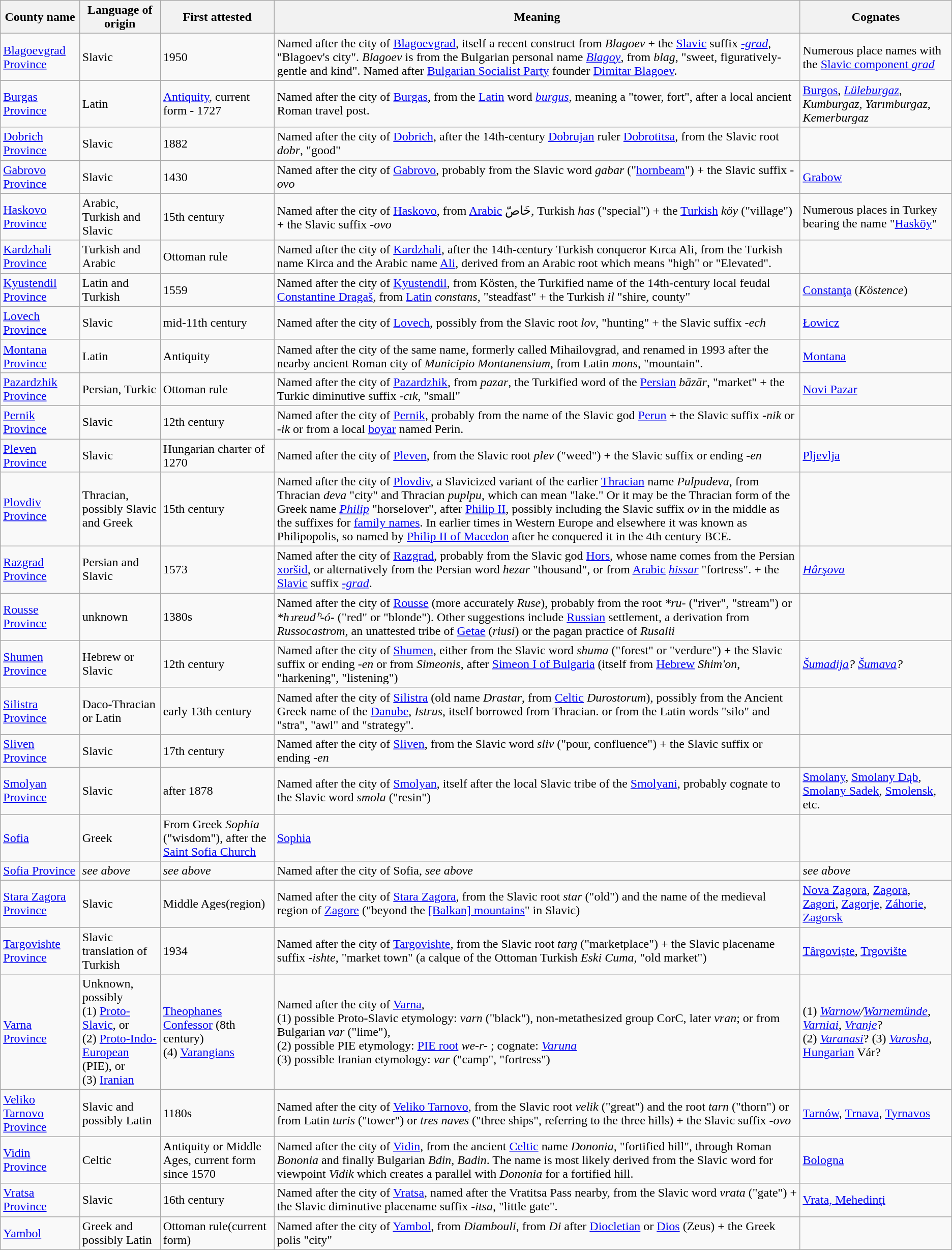<table class="wikitable sortable" rules="all">
<tr align="left">
<th>County name</th>
<th>Language of origin</th>
<th>First attested</th>
<th>Meaning</th>
<th>Cognates</th>
</tr>
<tr>
<td><a href='#'>Blagoevgrad Province</a></td>
<td>Slavic</td>
<td>1950</td>
<td>Named after the city of <a href='#'>Blagoevgrad</a>, itself a recent construct from <em>Blagoev</em> + the <a href='#'>Slavic</a> suffix <em><a href='#'>-grad</a></em>, "Blagoev's city". <em>Blagoev</em> is from the Bulgarian personal name <em><a href='#'>Blagoy</a></em>, from <em>blag</em>, "sweet, figuratively- gentle and kind". Named after <a href='#'>Bulgarian Socialist Party</a> founder <a href='#'>Dimitar Blagoev</a>.</td>
<td>Numerous place names with the <a href='#'>Slavic component <em>grad</em></a></td>
</tr>
<tr>
<td><a href='#'>Burgas Province</a></td>
<td>Latin</td>
<td><a href='#'>Antiquity</a>, current form - 1727</td>
<td>Named after the city of <a href='#'>Burgas</a>, from the <a href='#'>Latin</a> word <em><a href='#'>burgus</a></em>, meaning a "tower, fort", after a local ancient Roman travel post.</td>
<td><a href='#'>Burgos</a>, <em><a href='#'>Lüleburgaz</a></em>, <em>Kumburgaz</em>, <em>Yarımburgaz</em>, <em>Kemerburgaz</em></td>
</tr>
<tr>
<td><a href='#'>Dobrich Province</a></td>
<td>Slavic</td>
<td>1882</td>
<td>Named after the city of <a href='#'>Dobrich</a>, after the 14th-century <a href='#'>Dobrujan</a> ruler <a href='#'>Dobrotitsa</a>, from the Slavic root <em>dobr</em>, "good"</td>
<td></td>
</tr>
<tr>
<td><a href='#'>Gabrovo Province</a></td>
<td>Slavic</td>
<td>1430</td>
<td>Named after the city of <a href='#'>Gabrovo</a>, probably from the Slavic word <em>gabar</em> ("<a href='#'>hornbeam</a>") + the Slavic suffix <em>-ovo</em></td>
<td><a href='#'>Grabow</a></td>
</tr>
<tr>
<td><a href='#'>Haskovo Province</a></td>
<td>Arabic, Turkish and Slavic</td>
<td>15th century</td>
<td>Named after the city of <a href='#'>Haskovo</a>, from <a href='#'>Arabic</a> خَاصّ, Turkish <em>has</em> ("special")  + the <a href='#'>Turkish</a> <em>köy</em> ("village") + the Slavic suffix <em>-ovo</em></td>
<td>Numerous places in Turkey bearing the name "<a href='#'>Hasköy</a>"</td>
</tr>
<tr>
<td><a href='#'>Kardzhali Province</a></td>
<td>Turkish and Arabic</td>
<td>Ottoman rule</td>
<td>Named after the city of <a href='#'>Kardzhali</a>, after the 14th-century Turkish conqueror Kırca Ali, from the Turkish name Kirca and the Arabic name <a href='#'>Ali</a>, derived from an Arabic root which means "high" or "Elevated".</td>
<td></td>
</tr>
<tr>
<td><a href='#'>Kyustendil Province</a></td>
<td>Latin and Turkish</td>
<td>1559</td>
<td>Named after the city of <a href='#'>Kyustendil</a>, from Kösten, the Turkified name of the 14th-century local feudal <a href='#'>Constantine Dragaš</a>, from <a href='#'>Latin</a> <em>constans</em>, "steadfast" + the Turkish <em>il</em> "shire, county"</td>
<td><a href='#'>Constanţa</a> (<em>Köstence</em>)</td>
</tr>
<tr>
<td><a href='#'>Lovech Province</a></td>
<td>Slavic</td>
<td>mid-11th century</td>
<td>Named after the city of <a href='#'>Lovech</a>, possibly from the Slavic root <em>lov</em>, "hunting" + the Slavic suffix <em>-ech</em></td>
<td><a href='#'>Łowicz</a></td>
</tr>
<tr>
<td><a href='#'>Montana Province</a></td>
<td>Latin</td>
<td>Antiquity</td>
<td>Named after the city of the same name, formerly called Mihailovgrad, and renamed in 1993 after the nearby ancient Roman city of <em>Municipio Montanensium</em>, from Latin <em>mons</em>, "mountain".</td>
<td><a href='#'>Montana</a></td>
</tr>
<tr>
<td><a href='#'>Pazardzhik Province</a></td>
<td>Persian, Turkic</td>
<td>Ottoman rule</td>
<td>Named after the city of <a href='#'>Pazardzhik</a>, from <em>pazar</em>, the Turkified word of the <a href='#'>Persian</a> <em>bāzār</em>, "market" + the Turkic diminutive suffix <em>-cık</em>, "small"</td>
<td><a href='#'>Novi Pazar</a></td>
</tr>
<tr>
<td><a href='#'>Pernik Province</a></td>
<td>Slavic</td>
<td>12th century</td>
<td>Named after the city of <a href='#'>Pernik</a>, probably from the name of the Slavic god <a href='#'>Perun</a> + the Slavic suffix <em>-nik</em> or <em>-ik</em> or from a local <a href='#'>boyar</a> named Perin.</td>
<td></td>
</tr>
<tr>
<td><a href='#'>Pleven Province</a></td>
<td>Slavic</td>
<td>Hungarian charter of 1270</td>
<td>Named after the city of <a href='#'>Pleven</a>, from the Slavic root <em>plev</em> ("weed") + the Slavic suffix or ending <em>-en</em></td>
<td><a href='#'>Pljevlja</a></td>
</tr>
<tr>
<td><a href='#'>Plovdiv Province</a></td>
<td>Thracian, possibly Slavic and Greek</td>
<td>15th century</td>
<td>Named after the city of <a href='#'>Plovdiv</a>, a Slavicized variant of the earlier <a href='#'>Thracian</a> name <em>Pulpudeva</em>, from Thracian <em>deva</em> "city" and Thracian <em>puplpu</em>, which can mean "lake." Or it may be the Thracian form of the Greek name <em><a href='#'>Philip</a></em> "horselover", after <a href='#'>Philip II</a>, possibly including the Slavic suffix <em>ov</em> in the middle as the suffixes for <a href='#'>family names</a>. In earlier times in Western Europe and elsewhere it was known as Philipopolis, so named by <a href='#'>Philip II of Macedon</a> after he conquered it in the 4th century BCE.</td>
<td></td>
</tr>
<tr>
<td><a href='#'>Razgrad Province</a></td>
<td>Persian and Slavic</td>
<td>1573</td>
<td>Named after the city of <a href='#'>Razgrad</a>, probably from the Slavic god <a href='#'>Hors</a>, whose name comes from the Persian <a href='#'>xoršid</a>, or alternatively from the Persian word <em>hezar</em> "thousand", or from <a href='#'>Arabic</a> <em><a href='#'>hissar</a></em> "fortress". + the <a href='#'>Slavic</a> suffix <em><a href='#'>-grad</a></em>.</td>
<td><em><a href='#'>Hârşova</a></em> </td>
</tr>
<tr>
<td><a href='#'>Rousse Province</a></td>
<td>unknown</td>
<td>1380s</td>
<td>Named after the city of <a href='#'>Rousse</a> (more accurately <em>Ruse</em>), probably from the root <em>*ru-</em> ("river", "stream") or <em>*h₁reudʰ-ó-</em> ("red" or "blonde"). Other suggestions include <a href='#'>Russian</a> settlement, a derivation from <em>Russocastrom</em>, an unattested tribe of <a href='#'>Getae</a> (<em>riusi</em>) or the pagan practice of <em>Rusalii</em></td>
<td></td>
</tr>
<tr>
<td><a href='#'>Shumen Province</a></td>
<td>Hebrew or Slavic</td>
<td>12th century</td>
<td>Named after the city of <a href='#'>Shumen</a>, either from the Slavic word <em>shuma</em> ("forest" or "verdure") + the Slavic suffix or ending <em>-en</em> or from <em>Simeonis</em>, after <a href='#'>Simeon I of Bulgaria</a> (itself from <a href='#'>Hebrew</a> <em>Shim'on</em>, "harkening", "listening")</td>
<td><em><a href='#'>Šumadija</a>? <a href='#'>Šumava</a>?</em></td>
</tr>
<tr>
<td><a href='#'>Silistra Province</a></td>
<td>Daco-Thracian or Latin</td>
<td>early 13th century</td>
<td>Named after the city of <a href='#'>Silistra</a> (old name <em>Drastar</em>, from <a href='#'>Celtic</a> <em>Durostorum</em>), possibly from the Ancient Greek name of the <a href='#'>Danube</a>, <em>Istrus</em>, itself borrowed from Thracian. or from the Latin words "silo" and "stra",  "awl" and "strategy".</td>
<td></td>
</tr>
<tr>
<td><a href='#'>Sliven Province</a></td>
<td>Slavic</td>
<td>17th century</td>
<td>Named after the city of <a href='#'>Sliven</a>, from the Slavic word <em>sliv</em> ("pour, confluence") + the Slavic suffix or ending <em>-en</em></td>
<td></td>
</tr>
<tr>
<td><a href='#'>Smolyan Province</a></td>
<td>Slavic</td>
<td>after 1878</td>
<td>Named after the city of <a href='#'>Smolyan</a>, itself after the local Slavic tribe of the <a href='#'>Smolyani</a>, probably cognate to the Slavic word <em>smola</em> ("resin")</td>
<td><a href='#'>Smolany</a>, <a href='#'>Smolany Dąb</a>, <a href='#'>Smolany Sadek</a>, <a href='#'>Smolensk</a>, etc.</td>
</tr>
<tr>
<td><a href='#'>Sofia</a></td>
<td>Greek</td>
<td>From Greek <em>Sophia</em> ("wisdom"), after the <a href='#'>Saint Sofia Church</a></td>
<td><a href='#'>Sophia</a></td>
</tr>
<tr>
<td><a href='#'>Sofia Province</a></td>
<td><em>see above</em></td>
<td><em>see above</em></td>
<td>Named after the city of Sofia, <em>see above</em></td>
<td><em>see above</em></td>
</tr>
<tr>
<td><a href='#'>Stara Zagora Province</a></td>
<td>Slavic</td>
<td>Middle Ages(region)</td>
<td>Named after the city of <a href='#'>Stara Zagora</a>, from the Slavic root <em>star</em> ("old") and the name of the medieval region of <a href='#'>Zagore</a> ("beyond the <a href='#'>[Balkan] mountains</a>" in Slavic)</td>
<td><a href='#'>Nova Zagora</a>, <a href='#'>Zagora</a>, <a href='#'>Zagori</a>, <a href='#'>Zagorje</a>, <a href='#'>Záhorie</a>, <a href='#'>Zagorsk</a></td>
</tr>
<tr>
<td><a href='#'>Targovishte Province</a></td>
<td>Slavic translation of Turkish</td>
<td>1934</td>
<td>Named after the city of <a href='#'>Targovishte</a>, from the Slavic root <em>targ</em> ("marketplace") + the Slavic placename suffix <em>-ishte</em>, "market town" (a calque of the Ottoman Turkish <em>Eski Cuma</em>, "old market")</td>
<td><a href='#'>Târgoviște</a>, <a href='#'>Trgovište</a></td>
</tr>
<tr>
<td><a href='#'>Varna Province</a></td>
<td>Unknown, possibly<br>(1) <a href='#'>Proto-Slavic</a>, or<br>(2) <a href='#'>Proto-Indo-European</a> (PIE),  or<br>(3) <a href='#'>Iranian</a></td>
<td><a href='#'>Theophanes Confessor</a> (8th century)<br>(4) <a href='#'>Varangians</a></td>
<td>Named after the city of <a href='#'>Varna</a>,<br>(1) possible Proto-Slavic etymology: <em>varn</em> ("black"), non-metathesized group CorC, later <em>vran</em>; or from Bulgarian <em>var</em> ("lime"),<br>(2) possible PIE etymology: <a href='#'>PIE root</a> <em>we-r-</em>  ; cognate: <em><a href='#'>Varuna</a></em><br>(3) possible Iranian etymology: <em>var</em> ("camp", "fortress")</td>
<td>(1) <em><a href='#'>Warnow</a>/<a href='#'>Warnemünde</a></em>, <em><a href='#'>Varniai</a></em>, <em><a href='#'>Vranje</a></em>?<br>(2) <em><a href='#'>Varanasi</a></em>?
(3) <em><a href='#'>Varosha</a></em>, <a href='#'>Hungarian</a> Vár?</td>
</tr>
<tr>
<td><a href='#'>Veliko Tarnovo Province</a></td>
<td>Slavic and possibly Latin</td>
<td>1180s</td>
<td>Named after the city of <a href='#'>Veliko Tarnovo</a>, from the Slavic root <em>velik</em> ("great") and the root <em>tarn</em> ("thorn") or from Latin <em>turis</em> ("tower") or <em>tres naves</em> ("three ships", referring to the three hills) + the Slavic suffix <em>-ovo</em></td>
<td><a href='#'>Tarnów</a>, <a href='#'>Trnava</a>, <a href='#'>Tyrnavos</a></td>
</tr>
<tr>
<td><a href='#'>Vidin Province</a></td>
<td>Celtic</td>
<td>Antiquity or Middle Ages, current form since 1570</td>
<td>Named after the city of <a href='#'>Vidin</a>, from the ancient <a href='#'>Celtic</a> name <em>Dononia</em>, "fortified hill", through Roman <em>Bononia</em> and finally Bulgarian <em>Bdin</em>, <em>Badin</em>. The name is most likely derived from the Slavic word for viewpoint <em>Vidik</em> which creates a parallel with <em>Dononia</em> for a fortified hill.</td>
<td><a href='#'>Bologna</a></td>
</tr>
<tr>
<td><a href='#'>Vratsa Province</a></td>
<td>Slavic</td>
<td>16th century</td>
<td>Named after the city of <a href='#'>Vratsa</a>, named after the Vratitsa Pass nearby, from the Slavic word <em>vrata</em> ("gate") + the Slavic diminutive placename suffix <em>-itsa</em>, "little gate".</td>
<td><a href='#'>Vrata, Mehedinţi</a></td>
</tr>
<tr>
<td><a href='#'>Yambol</a></td>
<td>Greek and possibly Latin</td>
<td>Ottoman rule(current form)</td>
<td>Named after the city of <a href='#'>Yambol</a>, from <em>Diambouli</em>, from <em>Di</em> after <a href='#'>Diocletian</a> or <a href='#'>Dios</a> (Zeus) + the Greek polis "city"</td>
<td></td>
</tr>
</table>
